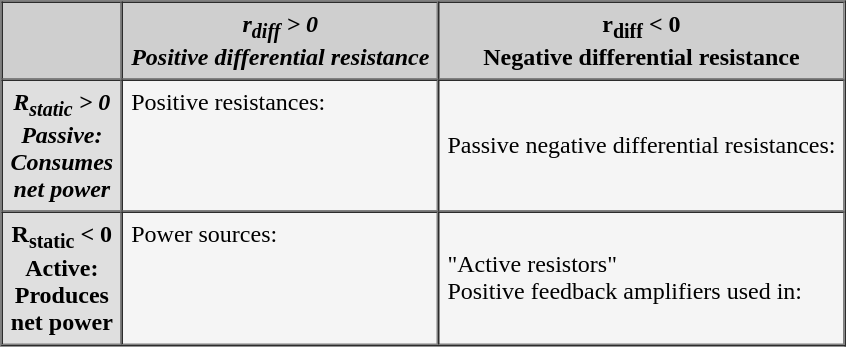<table style="background:#f5f5f5; float:right;" border="1" cellpadding="5" cellspacing="0" style="margin: 1em auto 1em auto;">
<tr>
<th style="background:#cfcfcf;"></th>
<th style="background:#cfcfcf; text-align:center;"><strong><em>r<em><sub>diff</sub> > 0<strong><br>Positive differential resistance</th>
<th style="background:#cfcfcf; text-align:center;" border="1"></em></strong>r</em><sub>diff</sub> < 0</strong><br>Negative differential resistance</th>
</tr>
<tr>
<th scope="row" style="background:#dfdfdf; text-align:center;"><strong><em>R<em><sub>static</sub> > 0<strong><br>Passive:<br>Consumes<br>net power</th>
<td valign="top">Positive resistances:</td>
<td>Passive negative differential resistances:</td>
</tr>
<tr>
<th scope="row" style="background:#dfdfdf; text-align:center;"></em></strong>R</em><sub>static</sub> < 0</strong><br>Active:<br>Produces<br>net power</th>
<td valign="top">Power sources:</td>
<td>"Active resistors"<br>Positive feedback amplifiers used in:</td>
</tr>
</table>
